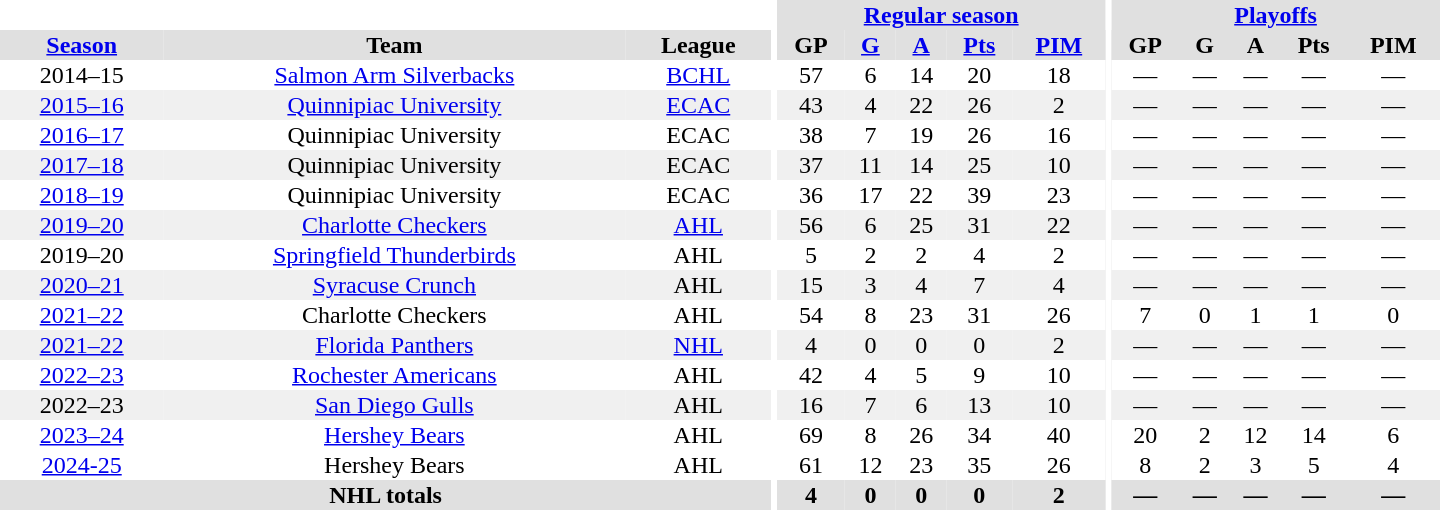<table border="0" cellpadding="1" cellspacing="0" style="text-align:center; width:60em">
<tr bgcolor="#e0e0e0">
<th colspan="3" bgcolor="#ffffff"></th>
<th rowspan="100" bgcolor="#ffffff"></th>
<th colspan="5"><a href='#'>Regular season</a></th>
<th rowspan="100" bgcolor="#ffffff"></th>
<th colspan="5"><a href='#'>Playoffs</a></th>
</tr>
<tr bgcolor="#e0e0e0">
<th><a href='#'>Season</a></th>
<th>Team</th>
<th>League</th>
<th>GP</th>
<th><a href='#'>G</a></th>
<th><a href='#'>A</a></th>
<th><a href='#'>Pts</a></th>
<th><a href='#'>PIM</a></th>
<th>GP</th>
<th>G</th>
<th>A</th>
<th>Pts</th>
<th>PIM</th>
</tr>
<tr>
<td>2014–15</td>
<td><a href='#'>Salmon Arm Silverbacks</a></td>
<td><a href='#'>BCHL</a></td>
<td>57</td>
<td>6</td>
<td>14</td>
<td>20</td>
<td>18</td>
<td>—</td>
<td>—</td>
<td>—</td>
<td>—</td>
<td>—</td>
</tr>
<tr bgcolor="#f0f0f0">
<td><a href='#'>2015–16</a></td>
<td><a href='#'>Quinnipiac University</a></td>
<td><a href='#'>ECAC</a></td>
<td>43</td>
<td>4</td>
<td>22</td>
<td>26</td>
<td>2</td>
<td>—</td>
<td>—</td>
<td>—</td>
<td>—</td>
<td>—</td>
</tr>
<tr>
<td><a href='#'>2016–17</a></td>
<td>Quinnipiac University</td>
<td>ECAC</td>
<td>38</td>
<td>7</td>
<td>19</td>
<td>26</td>
<td>16</td>
<td>—</td>
<td>—</td>
<td>—</td>
<td>—</td>
<td>—</td>
</tr>
<tr bgcolor="#f0f0f0">
<td><a href='#'>2017–18</a></td>
<td>Quinnipiac University</td>
<td>ECAC</td>
<td>37</td>
<td>11</td>
<td>14</td>
<td>25</td>
<td>10</td>
<td>—</td>
<td>—</td>
<td>—</td>
<td>—</td>
<td>—</td>
</tr>
<tr>
<td><a href='#'>2018–19</a></td>
<td>Quinnipiac University</td>
<td>ECAC</td>
<td>36</td>
<td>17</td>
<td>22</td>
<td>39</td>
<td>23</td>
<td>—</td>
<td>—</td>
<td>—</td>
<td>—</td>
<td>—</td>
</tr>
<tr bgcolor="#f0f0f0">
<td><a href='#'>2019–20</a></td>
<td><a href='#'>Charlotte Checkers</a></td>
<td><a href='#'>AHL</a></td>
<td>56</td>
<td>6</td>
<td>25</td>
<td>31</td>
<td>22</td>
<td>—</td>
<td>—</td>
<td>—</td>
<td>—</td>
<td>—</td>
</tr>
<tr>
<td>2019–20</td>
<td><a href='#'>Springfield Thunderbirds</a></td>
<td>AHL</td>
<td>5</td>
<td>2</td>
<td>2</td>
<td>4</td>
<td>2</td>
<td>—</td>
<td>—</td>
<td>—</td>
<td>—</td>
<td>—</td>
</tr>
<tr bgcolor="#f0f0f0">
<td><a href='#'>2020–21</a></td>
<td><a href='#'>Syracuse Crunch</a></td>
<td>AHL</td>
<td>15</td>
<td>3</td>
<td>4</td>
<td>7</td>
<td>4</td>
<td>—</td>
<td>—</td>
<td>—</td>
<td>—</td>
<td>—</td>
</tr>
<tr>
<td><a href='#'>2021–22</a></td>
<td>Charlotte Checkers</td>
<td>AHL</td>
<td>54</td>
<td>8</td>
<td>23</td>
<td>31</td>
<td>26</td>
<td>7</td>
<td>0</td>
<td>1</td>
<td>1</td>
<td>0</td>
</tr>
<tr bgcolor="#f0f0f0">
<td><a href='#'>2021–22</a></td>
<td><a href='#'>Florida Panthers</a></td>
<td><a href='#'>NHL</a></td>
<td>4</td>
<td>0</td>
<td>0</td>
<td>0</td>
<td>2</td>
<td>—</td>
<td>—</td>
<td>—</td>
<td>—</td>
<td>—</td>
</tr>
<tr>
<td><a href='#'>2022–23</a></td>
<td><a href='#'>Rochester Americans</a></td>
<td>AHL</td>
<td>42</td>
<td>4</td>
<td>5</td>
<td>9</td>
<td>10</td>
<td>—</td>
<td>—</td>
<td>—</td>
<td>—</td>
<td>—</td>
</tr>
<tr bgcolor="#f0f0f0">
<td>2022–23</td>
<td><a href='#'>San Diego Gulls</a></td>
<td>AHL</td>
<td>16</td>
<td>7</td>
<td>6</td>
<td>13</td>
<td>10</td>
<td>—</td>
<td>—</td>
<td>—</td>
<td>—</td>
<td>—</td>
</tr>
<tr>
<td><a href='#'>2023–24</a></td>
<td><a href='#'>Hershey Bears</a></td>
<td>AHL</td>
<td>69</td>
<td>8</td>
<td>26</td>
<td>34</td>
<td>40</td>
<td>20</td>
<td>2</td>
<td>12</td>
<td>14</td>
<td>6</td>
</tr>
<tr>
<td><a href='#'>2024-25</a></td>
<td>Hershey Bears</td>
<td>AHL</td>
<td>61</td>
<td>12</td>
<td>23</td>
<td>35</td>
<td>26</td>
<td>8</td>
<td>2</td>
<td>3</td>
<td>5</td>
<td>4</td>
</tr>
<tr bgcolor="#e0e0e0">
<th colspan="3">NHL totals</th>
<th>4</th>
<th>0</th>
<th>0</th>
<th>0</th>
<th>2</th>
<th>—</th>
<th>—</th>
<th>—</th>
<th>—</th>
<th>—</th>
</tr>
</table>
